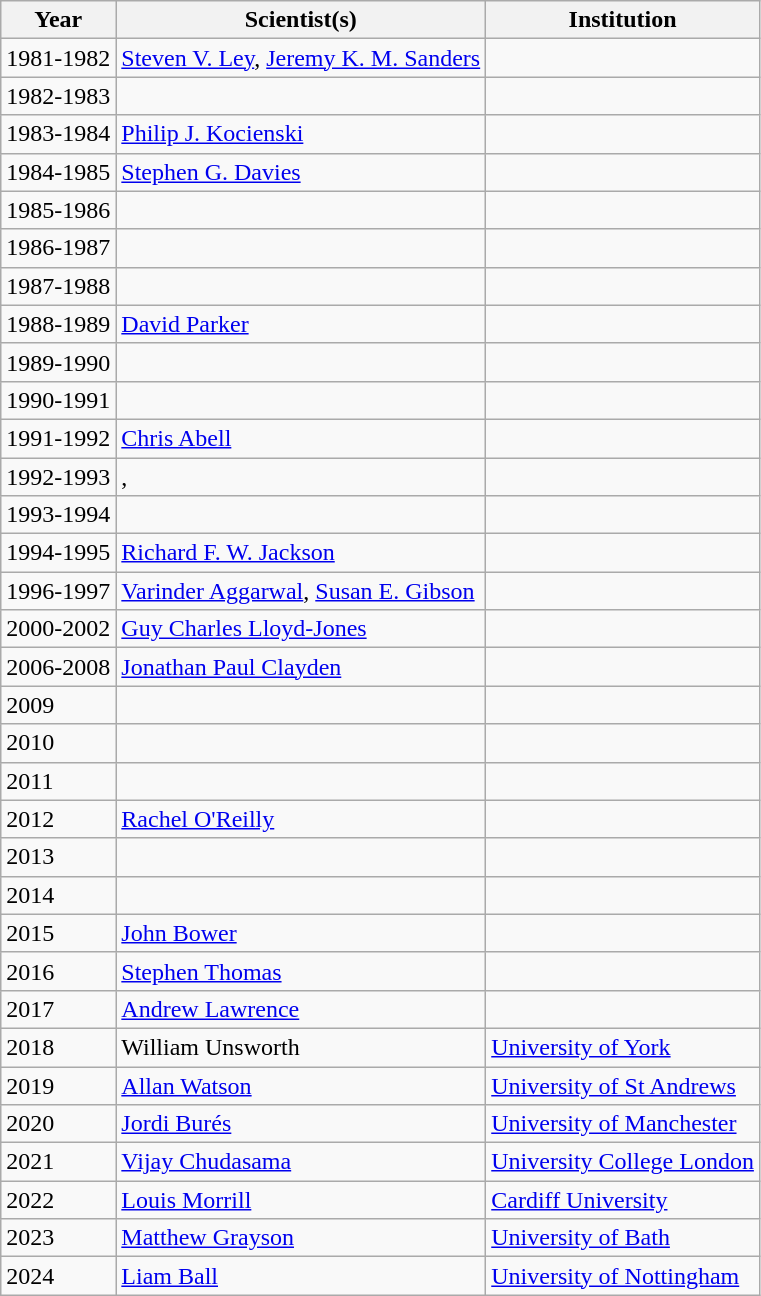<table class="wikitable sortable">
<tr>
<th>Year</th>
<th>Scientist(s)</th>
<th>Institution</th>
</tr>
<tr>
<td>1981-1982</td>
<td><a href='#'>Steven V. Ley</a>, <a href='#'>Jeremy K. M. Sanders</a></td>
<td></td>
</tr>
<tr>
<td>1982-1983</td>
<td></td>
<td></td>
</tr>
<tr>
<td>1983-1984</td>
<td><a href='#'>Philip J. Kocienski</a></td>
<td></td>
</tr>
<tr>
<td>1984-1985</td>
<td><a href='#'>Stephen G. Davies</a></td>
<td></td>
</tr>
<tr>
<td>1985-1986</td>
<td></td>
<td></td>
</tr>
<tr>
<td>1986-1987</td>
<td></td>
<td></td>
</tr>
<tr>
<td>1987-1988</td>
<td></td>
<td></td>
</tr>
<tr>
<td>1988-1989</td>
<td><a href='#'>David Parker</a></td>
<td></td>
</tr>
<tr>
<td>1989-1990</td>
<td></td>
<td></td>
</tr>
<tr>
<td>1990-1991</td>
<td></td>
<td></td>
</tr>
<tr>
<td>1991-1992</td>
<td><a href='#'>Chris Abell</a></td>
<td></td>
</tr>
<tr>
<td>1992-1993</td>
<td>, </td>
<td></td>
</tr>
<tr>
<td>1993-1994</td>
<td></td>
<td></td>
</tr>
<tr>
<td>1994-1995</td>
<td><a href='#'>Richard F. W. Jackson</a></td>
<td></td>
</tr>
<tr>
<td>1996-1997</td>
<td><a href='#'>Varinder Aggarwal</a>, <a href='#'>Susan E. Gibson</a></td>
<td></td>
</tr>
<tr>
<td>2000-2002</td>
<td><a href='#'>Guy Charles Lloyd-Jones</a></td>
<td></td>
</tr>
<tr>
<td>2006-2008</td>
<td><a href='#'>Jonathan Paul Clayden</a></td>
<td></td>
</tr>
<tr>
<td>2009</td>
<td></td>
<td></td>
</tr>
<tr>
<td>2010</td>
<td></td>
<td></td>
</tr>
<tr>
<td>2011</td>
<td></td>
<td></td>
</tr>
<tr>
<td>2012</td>
<td><a href='#'>Rachel O'Reilly</a></td>
<td></td>
</tr>
<tr>
<td>2013</td>
<td></td>
<td></td>
</tr>
<tr>
<td>2014</td>
<td></td>
<td></td>
</tr>
<tr>
<td>2015</td>
<td><a href='#'>John Bower</a></td>
<td></td>
</tr>
<tr>
<td>2016</td>
<td><a href='#'>Stephen Thomas</a></td>
<td></td>
</tr>
<tr>
<td>2017</td>
<td><a href='#'>Andrew Lawrence</a></td>
<td></td>
</tr>
<tr>
<td>2018</td>
<td>William Unsworth</td>
<td><a href='#'>University of York</a></td>
</tr>
<tr>
<td>2019</td>
<td><a href='#'>Allan Watson</a></td>
<td><a href='#'>University of St Andrews</a></td>
</tr>
<tr>
<td>2020</td>
<td><a href='#'>Jordi Burés</a></td>
<td><a href='#'>University of Manchester</a></td>
</tr>
<tr>
<td>2021</td>
<td><a href='#'>Vijay Chudasama</a></td>
<td><a href='#'>University College London</a></td>
</tr>
<tr>
<td>2022</td>
<td><a href='#'>Louis Morrill</a></td>
<td><a href='#'>Cardiff University</a></td>
</tr>
<tr>
<td>2023</td>
<td><a href='#'>Matthew Grayson</a></td>
<td><a href='#'>University of Bath</a></td>
</tr>
<tr>
<td>2024</td>
<td><a href='#'>Liam Ball</a></td>
<td><a href='#'>University of Nottingham</a></td>
</tr>
</table>
